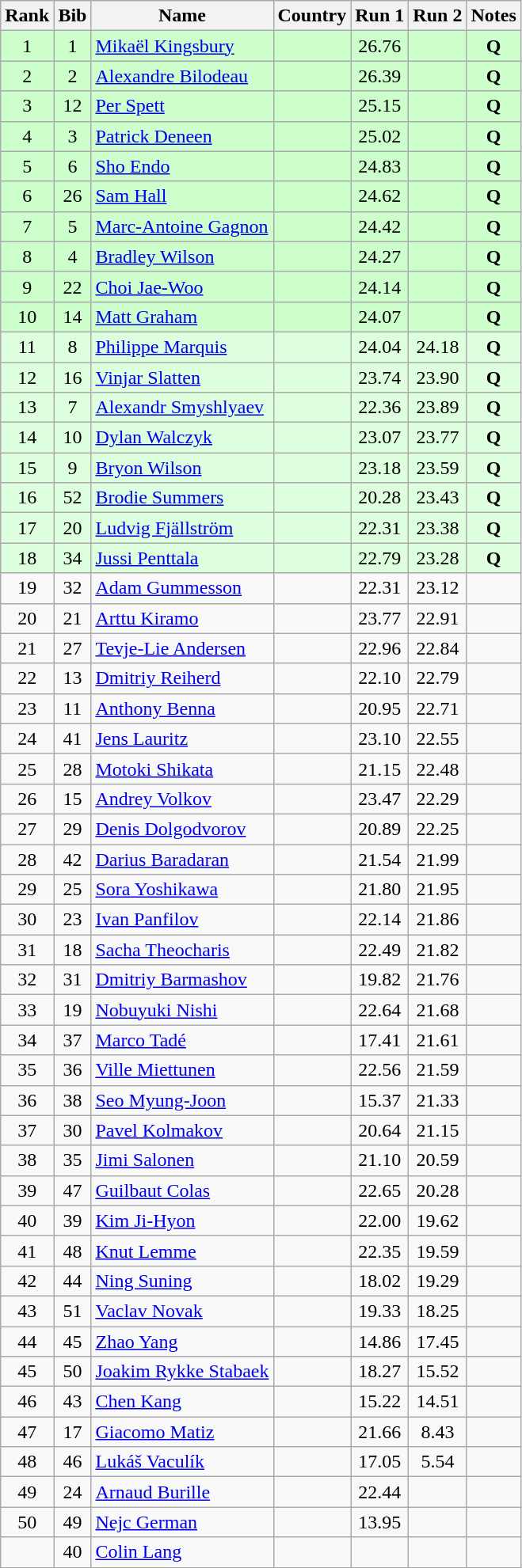<table class="wikitable sortable" style="text-align:center">
<tr>
<th>Rank</th>
<th>Bib</th>
<th>Name</th>
<th>Country</th>
<th>Run 1</th>
<th>Run 2</th>
<th>Notes</th>
</tr>
<tr bgcolor="#ccffcc">
<td>1</td>
<td>1</td>
<td align=left><a href='#'>Mikaël Kingsbury</a></td>
<td align=left></td>
<td>26.76</td>
<td></td>
<td><strong>Q</strong></td>
</tr>
<tr bgcolor="#ccffcc">
<td>2</td>
<td>2</td>
<td align=left><a href='#'>Alexandre Bilodeau</a></td>
<td align=left></td>
<td>26.39</td>
<td></td>
<td><strong>Q</strong></td>
</tr>
<tr bgcolor="#ccffcc">
<td>3</td>
<td>12</td>
<td align=left><a href='#'>Per Spett</a></td>
<td align=left></td>
<td>25.15</td>
<td></td>
<td><strong>Q</strong></td>
</tr>
<tr bgcolor="#ccffcc">
<td>4</td>
<td>3</td>
<td align=left><a href='#'>Patrick Deneen</a></td>
<td align=left></td>
<td>25.02</td>
<td></td>
<td><strong>Q</strong></td>
</tr>
<tr bgcolor="#ccffcc">
<td>5</td>
<td>6</td>
<td align=left><a href='#'>Sho Endo</a></td>
<td align=left></td>
<td>24.83</td>
<td></td>
<td><strong>Q</strong></td>
</tr>
<tr bgcolor="#ccffcc">
<td>6</td>
<td>26</td>
<td align=left><a href='#'>Sam Hall</a></td>
<td align=left></td>
<td>24.62</td>
<td></td>
<td><strong>Q</strong></td>
</tr>
<tr bgcolor="#ccffcc">
<td>7</td>
<td>5</td>
<td align=left><a href='#'>Marc-Antoine Gagnon</a></td>
<td align=left></td>
<td>24.42</td>
<td></td>
<td><strong>Q</strong></td>
</tr>
<tr bgcolor="#ccffcc">
<td>8</td>
<td>4</td>
<td align=left><a href='#'>Bradley Wilson</a></td>
<td align=left></td>
<td>24.27</td>
<td></td>
<td><strong>Q</strong></td>
</tr>
<tr bgcolor="#ccffcc">
<td>9</td>
<td>22</td>
<td align=left><a href='#'>Choi Jae-Woo</a></td>
<td align=left></td>
<td>24.14</td>
<td></td>
<td><strong>Q</strong></td>
</tr>
<tr bgcolor="#ccffcc">
<td>10</td>
<td>14</td>
<td align=left><a href='#'>Matt Graham</a></td>
<td align=left></td>
<td>24.07</td>
<td></td>
<td><strong>Q</strong></td>
</tr>
<tr bgcolor="#ddffdd">
<td>11</td>
<td>8</td>
<td align=left><a href='#'>Philippe Marquis</a></td>
<td align=left></td>
<td>24.04</td>
<td>24.18</td>
<td><strong>Q</strong></td>
</tr>
<tr bgcolor="#ddffdd">
<td>12</td>
<td>16</td>
<td align=left><a href='#'>Vinjar Slatten</a></td>
<td align=left></td>
<td>23.74</td>
<td>23.90</td>
<td><strong>Q</strong></td>
</tr>
<tr bgcolor="#ddffdd">
<td>13</td>
<td>7</td>
<td align=left><a href='#'>Alexandr Smyshlyaev</a></td>
<td align=left></td>
<td>22.36</td>
<td>23.89</td>
<td><strong>Q</strong></td>
</tr>
<tr bgcolor="#ddffdd">
<td>14</td>
<td>10</td>
<td align=left><a href='#'>Dylan Walczyk</a></td>
<td align=left></td>
<td>23.07</td>
<td>23.77</td>
<td><strong>Q</strong></td>
</tr>
<tr bgcolor="#ddffdd">
<td>15</td>
<td>9</td>
<td align=left><a href='#'>Bryon Wilson</a></td>
<td align=left></td>
<td>23.18</td>
<td>23.59</td>
<td><strong>Q</strong></td>
</tr>
<tr bgcolor="#ddffdd">
<td>16</td>
<td>52</td>
<td align=left><a href='#'>Brodie Summers</a></td>
<td align=left></td>
<td>20.28</td>
<td>23.43</td>
<td><strong>Q</strong></td>
</tr>
<tr bgcolor="#ddffdd">
<td>17</td>
<td>20</td>
<td align=left><a href='#'>Ludvig Fjällström</a></td>
<td align=left></td>
<td>22.31</td>
<td>23.38</td>
<td><strong>Q</strong></td>
</tr>
<tr bgcolor="#ddffdd">
<td>18</td>
<td>34</td>
<td align=left><a href='#'>Jussi Penttala</a></td>
<td align=left></td>
<td>22.79</td>
<td>23.28</td>
<td><strong>Q</strong></td>
</tr>
<tr>
<td>19</td>
<td>32</td>
<td align=left><a href='#'>Adam Gummesson</a></td>
<td align=left></td>
<td>22.31</td>
<td>23.12</td>
<td></td>
</tr>
<tr>
<td>20</td>
<td>21</td>
<td align=left><a href='#'>Arttu Kiramo</a></td>
<td align=left></td>
<td>23.77</td>
<td>22.91</td>
<td></td>
</tr>
<tr>
<td>21</td>
<td>27</td>
<td align=left><a href='#'>Tevje-Lie Andersen</a></td>
<td align=left></td>
<td>22.96</td>
<td>22.84</td>
<td></td>
</tr>
<tr>
<td>22</td>
<td>13</td>
<td align=left><a href='#'>Dmitriy Reiherd</a></td>
<td align=left></td>
<td>22.10</td>
<td>22.79</td>
<td></td>
</tr>
<tr>
<td>23</td>
<td>11</td>
<td align=left><a href='#'>Anthony Benna</a></td>
<td align=left></td>
<td>20.95</td>
<td>22.71</td>
<td></td>
</tr>
<tr>
<td>24</td>
<td>41</td>
<td align=left><a href='#'>Jens Lauritz</a></td>
<td align=left></td>
<td>23.10</td>
<td>22.55</td>
<td></td>
</tr>
<tr>
<td>25</td>
<td>28</td>
<td align=left><a href='#'>Motoki Shikata</a></td>
<td align=left></td>
<td>21.15</td>
<td>22.48</td>
<td></td>
</tr>
<tr>
<td>26</td>
<td>15</td>
<td align=left><a href='#'>Andrey Volkov</a></td>
<td align=left></td>
<td>23.47</td>
<td>22.29</td>
<td></td>
</tr>
<tr>
<td>27</td>
<td>29</td>
<td align=left><a href='#'>Denis Dolgodvorov</a></td>
<td align=left></td>
<td>20.89</td>
<td>22.25</td>
<td></td>
</tr>
<tr>
<td>28</td>
<td>42</td>
<td align=left><a href='#'>Darius Baradaran</a></td>
<td align=left></td>
<td>21.54</td>
<td>21.99</td>
<td></td>
</tr>
<tr>
<td>29</td>
<td>25</td>
<td align=left><a href='#'>Sora Yoshikawa</a></td>
<td align=left></td>
<td>21.80</td>
<td>21.95</td>
<td></td>
</tr>
<tr>
<td>30</td>
<td>23</td>
<td align=left><a href='#'>Ivan Panfilov</a></td>
<td align=left></td>
<td>22.14</td>
<td>21.86</td>
<td></td>
</tr>
<tr>
<td>31</td>
<td>18</td>
<td align=left><a href='#'>Sacha Theocharis</a></td>
<td align=left></td>
<td>22.49</td>
<td>21.82</td>
<td></td>
</tr>
<tr>
<td>32</td>
<td>31</td>
<td align=left><a href='#'>Dmitriy Barmashov</a></td>
<td align=left></td>
<td>19.82</td>
<td>21.76</td>
<td></td>
</tr>
<tr>
<td>33</td>
<td>19</td>
<td align=left><a href='#'>Nobuyuki Nishi</a></td>
<td align=left></td>
<td>22.64</td>
<td>21.68</td>
<td></td>
</tr>
<tr>
<td>34</td>
<td>37</td>
<td align=left><a href='#'>Marco Tadé</a></td>
<td align=left></td>
<td>17.41</td>
<td>21.61</td>
<td></td>
</tr>
<tr>
<td>35</td>
<td>36</td>
<td align=left><a href='#'>Ville Miettunen</a></td>
<td align=left></td>
<td>22.56</td>
<td>21.59</td>
<td></td>
</tr>
<tr>
<td>36</td>
<td>38</td>
<td align=left><a href='#'>Seo Myung-Joon</a></td>
<td align=left></td>
<td>15.37</td>
<td>21.33</td>
<td></td>
</tr>
<tr>
<td>37</td>
<td>30</td>
<td align=left><a href='#'>Pavel Kolmakov</a></td>
<td align=left></td>
<td>20.64</td>
<td>21.15</td>
<td></td>
</tr>
<tr>
<td>38</td>
<td>35</td>
<td align=left><a href='#'>Jimi Salonen</a></td>
<td align=left></td>
<td>21.10</td>
<td>20.59</td>
<td></td>
</tr>
<tr>
<td>39</td>
<td>47</td>
<td align=left><a href='#'>Guilbaut Colas</a></td>
<td align=left></td>
<td>22.65</td>
<td>20.28</td>
<td></td>
</tr>
<tr>
<td>40</td>
<td>39</td>
<td align=left><a href='#'>Kim Ji-Hyon</a></td>
<td align=left></td>
<td>22.00</td>
<td>19.62</td>
<td></td>
</tr>
<tr>
<td>41</td>
<td>48</td>
<td align=left><a href='#'>Knut Lemme</a></td>
<td align=left></td>
<td>22.35</td>
<td>19.59</td>
<td></td>
</tr>
<tr>
<td>42</td>
<td>44</td>
<td align=left><a href='#'>Ning Suning</a></td>
<td align=left></td>
<td>18.02</td>
<td>19.29</td>
<td></td>
</tr>
<tr>
<td>43</td>
<td>51</td>
<td align=left><a href='#'>Vaclav Novak</a></td>
<td align=left></td>
<td>19.33</td>
<td>18.25</td>
<td></td>
</tr>
<tr>
<td>44</td>
<td>45</td>
<td align=left><a href='#'>Zhao Yang</a></td>
<td align=left></td>
<td>14.86</td>
<td>17.45</td>
<td></td>
</tr>
<tr>
<td>45</td>
<td>50</td>
<td align=left><a href='#'>Joakim Rykke Stabaek</a></td>
<td align=left></td>
<td>18.27</td>
<td>15.52</td>
<td></td>
</tr>
<tr>
<td>46</td>
<td>43</td>
<td align=left><a href='#'>Chen Kang</a></td>
<td align=left></td>
<td>15.22</td>
<td>14.51</td>
<td></td>
</tr>
<tr>
<td>47</td>
<td>17</td>
<td align=left><a href='#'>Giacomo Matiz</a></td>
<td align=left></td>
<td>21.66</td>
<td>8.43</td>
<td></td>
</tr>
<tr>
<td>48</td>
<td>46</td>
<td align=left><a href='#'>Lukáš Vaculík</a></td>
<td align=left></td>
<td>17.05</td>
<td>5.54</td>
<td></td>
</tr>
<tr>
<td>49</td>
<td>24</td>
<td align=left><a href='#'>Arnaud Burille</a></td>
<td align=left></td>
<td>22.44</td>
<td></td>
<td></td>
</tr>
<tr>
<td>50</td>
<td>49</td>
<td align=left><a href='#'>Nejc German</a></td>
<td align=left></td>
<td>13.95</td>
<td></td>
<td></td>
</tr>
<tr>
<td></td>
<td>40</td>
<td align=left><a href='#'>Colin Lang</a></td>
<td align=left></td>
<td></td>
<td></td>
<td></td>
</tr>
</table>
